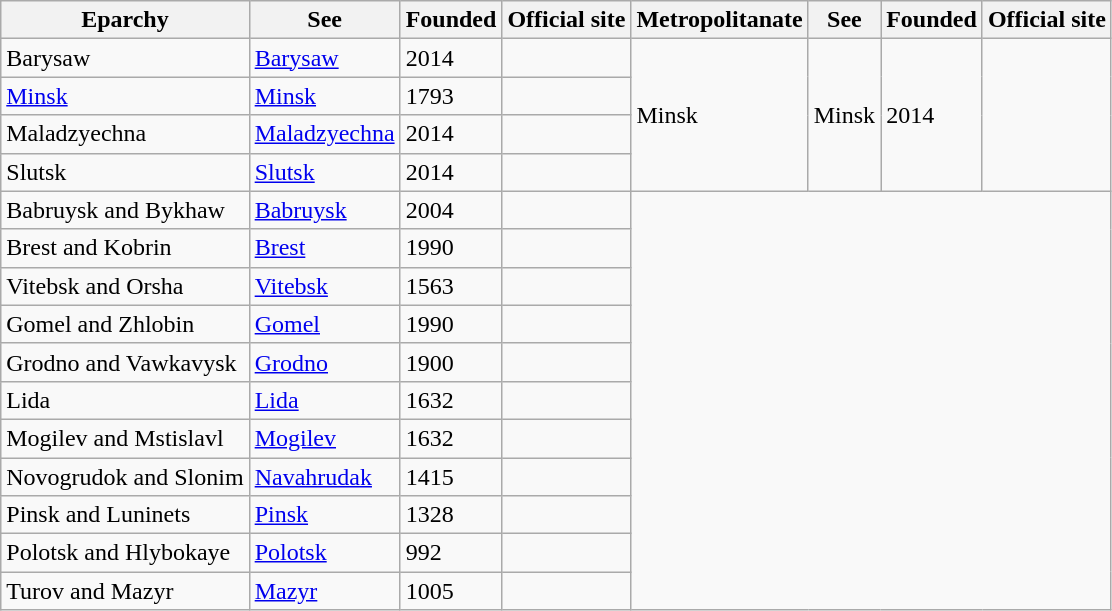<table class=wikitable>
<tr>
<th>Eparchy</th>
<th>See</th>
<th>Founded</th>
<th>Official site</th>
<th>Metropolitanate</th>
<th>See</th>
<th>Founded</th>
<th>Official site</th>
</tr>
<tr>
<td>Barysaw</td>
<td><a href='#'>Barysaw</a></td>
<td>2014</td>
<td></td>
<td rowspan=4>Minsk</td>
<td rowspan=4>Minsk</td>
<td rowspan=4>2014</td>
<td rowspan=4></td>
</tr>
<tr>
<td><a href='#'>Minsk</a></td>
<td><a href='#'>Minsk</a></td>
<td>1793</td>
<td></td>
</tr>
<tr>
<td>Maladzyechna</td>
<td><a href='#'>Maladzyechna</a></td>
<td>2014</td>
<td></td>
</tr>
<tr>
<td>Slutsk</td>
<td><a href='#'>Slutsk</a></td>
<td>2014</td>
<td></td>
</tr>
<tr>
<td>Babruysk and Bykhaw</td>
<td><a href='#'>Babruysk</a></td>
<td>2004</td>
<td></td>
</tr>
<tr>
<td>Brest and Kobrin</td>
<td><a href='#'>Brest</a></td>
<td>1990</td>
<td></td>
</tr>
<tr>
<td>Vitebsk and Orsha</td>
<td><a href='#'>Vitebsk</a></td>
<td>1563</td>
<td></td>
</tr>
<tr>
<td>Gomel and Zhlobin</td>
<td><a href='#'>Gomel</a></td>
<td>1990</td>
<td></td>
</tr>
<tr>
<td>Grodno and Vawkavysk</td>
<td><a href='#'>Grodno</a></td>
<td>1900</td>
<td></td>
</tr>
<tr>
<td>Lida</td>
<td><a href='#'>Lida</a></td>
<td>1632</td>
<td></td>
</tr>
<tr>
<td>Mogilev and Mstislavl</td>
<td><a href='#'>Mogilev</a></td>
<td>1632</td>
<td></td>
</tr>
<tr>
<td>Novogrudok and Slonim</td>
<td><a href='#'>Navahrudak</a></td>
<td>1415</td>
<td></td>
</tr>
<tr>
<td>Pinsk and Luninets</td>
<td><a href='#'>Pinsk</a></td>
<td>1328</td>
<td></td>
</tr>
<tr>
<td>Polotsk and Hlybokaye</td>
<td><a href='#'>Polotsk</a></td>
<td>992</td>
<td></td>
</tr>
<tr>
<td>Turov and Mazyr</td>
<td><a href='#'>Mazyr</a></td>
<td>1005</td>
<td></td>
</tr>
</table>
